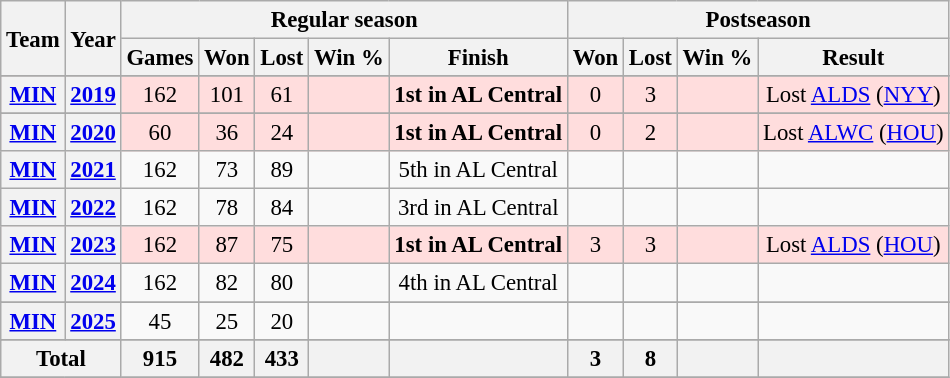<table class="wikitable" style="font-size: 95%; text-align:center;">
<tr>
<th rowspan="2">Team</th>
<th rowspan="2">Year</th>
<th colspan="5">Regular season</th>
<th colspan="4">Postseason</th>
</tr>
<tr>
<th>Games</th>
<th>Won</th>
<th>Lost</th>
<th>Win %</th>
<th>Finish</th>
<th>Won</th>
<th>Lost</th>
<th>Win %</th>
<th>Result</th>
</tr>
<tr>
</tr>
<tr ! style="background:#fdd;">
<th><a href='#'>MIN</a></th>
<th><a href='#'>2019</a></th>
<td>162</td>
<td>101</td>
<td>61</td>
<td></td>
<td><strong>1st in AL Central</strong></td>
<td>0</td>
<td>3</td>
<td></td>
<td>Lost <a href='#'>ALDS</a> (<a href='#'>NYY</a>)</td>
</tr>
<tr>
</tr>
<tr ! style="background:#fdd;">
<th><a href='#'>MIN</a></th>
<th><a href='#'>2020</a></th>
<td>60</td>
<td>36</td>
<td>24</td>
<td></td>
<td><strong>1st in AL Central</strong></td>
<td>0</td>
<td>2</td>
<td></td>
<td>Lost <a href='#'>ALWC</a> (<a href='#'>HOU</a>)</td>
</tr>
<tr>
<th><a href='#'>MIN</a></th>
<th><a href='#'>2021</a></th>
<td>162</td>
<td>73</td>
<td>89</td>
<td></td>
<td>5th in AL Central</td>
<td></td>
<td></td>
<td></td>
<td></td>
</tr>
<tr>
<th><a href='#'>MIN</a></th>
<th><a href='#'>2022</a></th>
<td>162</td>
<td>78</td>
<td>84</td>
<td></td>
<td>3rd in AL Central</td>
<td></td>
<td></td>
<td></td>
<td></td>
</tr>
<tr ! style="background:#fdd;">
<th><a href='#'>MIN</a></th>
<th><a href='#'>2023</a></th>
<td>162</td>
<td>87</td>
<td>75</td>
<td></td>
<td><strong>1st in AL Central</strong></td>
<td>3</td>
<td>3</td>
<td></td>
<td>Lost <a href='#'>ALDS</a> (<a href='#'>HOU</a>)</td>
</tr>
<tr>
<th><a href='#'>MIN</a></th>
<th><a href='#'>2024</a></th>
<td>162</td>
<td>82</td>
<td>80</td>
<td></td>
<td>4th in AL Central</td>
<td></td>
<td></td>
<td></td>
<td></td>
</tr>
<tr ! style="background:#fdd;">
</tr>
<tr>
<th><a href='#'>MIN</a></th>
<th><a href='#'>2025</a></th>
<td>45</td>
<td>25</td>
<td>20</td>
<td></td>
<td></td>
<td></td>
<td></td>
<td></td>
<td></td>
</tr>
<tr ! style="background:#fdd;">
</tr>
<tr>
<th colspan="2">Total</th>
<th>915</th>
<th>482</th>
<th>433</th>
<th></th>
<th></th>
<th>3</th>
<th>8</th>
<th></th>
<th></th>
</tr>
<tr>
</tr>
</table>
